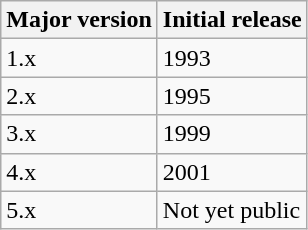<table class="wikitable">
<tr>
<th>Major version</th>
<th>Initial release</th>
</tr>
<tr>
<td>1.x</td>
<td>1993</td>
</tr>
<tr>
<td>2.x</td>
<td>1995</td>
</tr>
<tr>
<td>3.x</td>
<td>1999</td>
</tr>
<tr>
<td>4.x</td>
<td>2001</td>
</tr>
<tr>
<td>5.x</td>
<td>Not yet public</td>
</tr>
</table>
